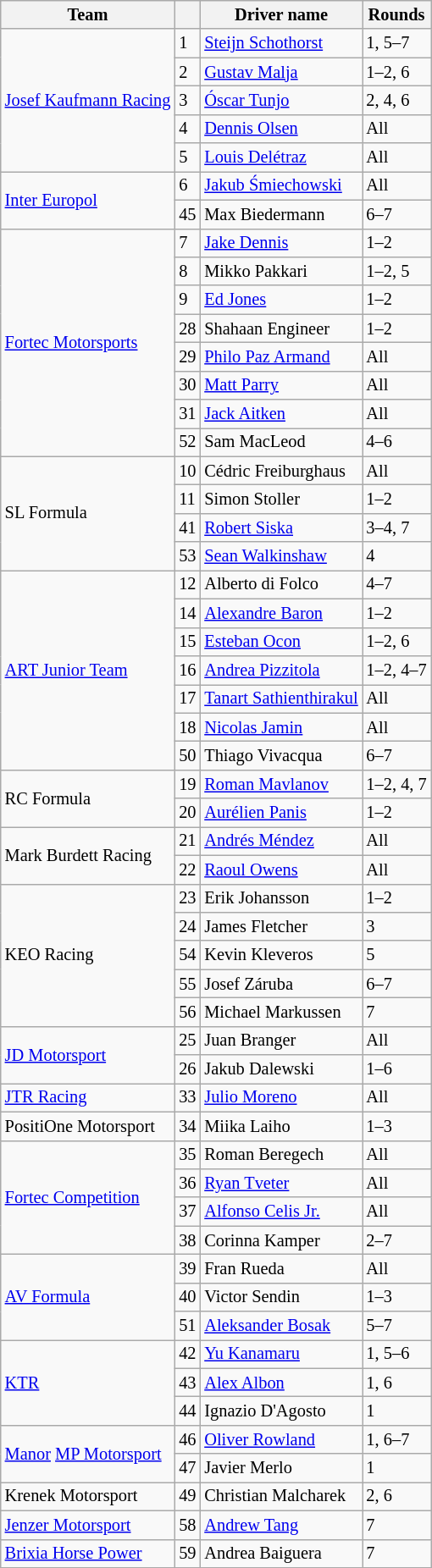<table class="wikitable" style="font-size: 85%;">
<tr>
<th>Team</th>
<th></th>
<th>Driver name</th>
<th>Rounds</th>
</tr>
<tr>
<td rowspan=5> <a href='#'>Josef Kaufmann Racing</a></td>
<td>1</td>
<td> <a href='#'>Steijn Schothorst</a></td>
<td>1, 5–7</td>
</tr>
<tr>
<td>2</td>
<td> <a href='#'>Gustav Malja</a></td>
<td>1–2, 6</td>
</tr>
<tr>
<td>3</td>
<td> <a href='#'>Óscar Tunjo</a></td>
<td>2, 4, 6</td>
</tr>
<tr>
<td>4</td>
<td> <a href='#'>Dennis Olsen</a></td>
<td>All</td>
</tr>
<tr>
<td>5</td>
<td> <a href='#'>Louis Delétraz</a></td>
<td>All</td>
</tr>
<tr>
<td rowspan=2> <a href='#'>Inter Europol</a></td>
<td>6</td>
<td> <a href='#'>Jakub Śmiechowski</a></td>
<td>All</td>
</tr>
<tr>
<td>45</td>
<td> Max Biedermann</td>
<td>6–7</td>
</tr>
<tr>
<td rowspan=8> <a href='#'>Fortec Motorsports</a></td>
<td>7</td>
<td> <a href='#'>Jake Dennis</a></td>
<td>1–2</td>
</tr>
<tr>
<td>8</td>
<td> Mikko Pakkari</td>
<td>1–2, 5</td>
</tr>
<tr>
<td>9</td>
<td> <a href='#'>Ed Jones</a></td>
<td>1–2</td>
</tr>
<tr>
<td>28</td>
<td> Shahaan Engineer</td>
<td>1–2</td>
</tr>
<tr>
<td>29</td>
<td> <a href='#'>Philo Paz Armand</a></td>
<td>All</td>
</tr>
<tr>
<td>30</td>
<td> <a href='#'>Matt Parry</a></td>
<td>All</td>
</tr>
<tr>
<td>31</td>
<td> <a href='#'>Jack Aitken</a></td>
<td>All</td>
</tr>
<tr>
<td>52</td>
<td> Sam MacLeod</td>
<td>4–6</td>
</tr>
<tr>
<td rowspan=4> SL Formula</td>
<td>10</td>
<td> Cédric Freiburghaus</td>
<td>All</td>
</tr>
<tr>
<td>11</td>
<td> Simon Stoller</td>
<td>1–2</td>
</tr>
<tr>
<td>41</td>
<td> <a href='#'>Robert Siska</a></td>
<td>3–4, 7</td>
</tr>
<tr>
<td>53</td>
<td> <a href='#'>Sean Walkinshaw</a></td>
<td>4</td>
</tr>
<tr>
<td rowspan=7> <a href='#'>ART Junior Team</a></td>
<td>12</td>
<td> Alberto di Folco</td>
<td>4–7</td>
</tr>
<tr>
<td>14</td>
<td> <a href='#'>Alexandre Baron</a></td>
<td>1–2</td>
</tr>
<tr>
<td>15</td>
<td> <a href='#'>Esteban Ocon</a></td>
<td>1–2, 6</td>
</tr>
<tr>
<td>16</td>
<td> <a href='#'>Andrea Pizzitola</a></td>
<td>1–2, 4–7</td>
</tr>
<tr>
<td>17</td>
<td> <a href='#'>Tanart Sathienthirakul</a></td>
<td>All</td>
</tr>
<tr>
<td>18</td>
<td> <a href='#'>Nicolas Jamin</a></td>
<td>All</td>
</tr>
<tr>
<td>50</td>
<td> Thiago Vivacqua</td>
<td>6–7</td>
</tr>
<tr>
<td rowspan=2> RC Formula</td>
<td>19</td>
<td> <a href='#'>Roman Mavlanov</a></td>
<td>1–2, 4, 7</td>
</tr>
<tr>
<td>20</td>
<td> <a href='#'>Aurélien Panis</a></td>
<td>1–2</td>
</tr>
<tr>
<td rowspan=2> Mark Burdett Racing</td>
<td>21</td>
<td> <a href='#'>Andrés Méndez</a></td>
<td>All</td>
</tr>
<tr>
<td>22</td>
<td> <a href='#'>Raoul Owens</a></td>
<td>All</td>
</tr>
<tr>
<td rowspan=5> KEO Racing</td>
<td>23</td>
<td> Erik Johansson</td>
<td>1–2</td>
</tr>
<tr>
<td>24</td>
<td> James Fletcher</td>
<td>3</td>
</tr>
<tr>
<td>54</td>
<td> Kevin Kleveros</td>
<td>5</td>
</tr>
<tr>
<td>55</td>
<td> Josef Záruba</td>
<td>6–7</td>
</tr>
<tr>
<td>56</td>
<td> Michael Markussen</td>
<td>7</td>
</tr>
<tr>
<td rowspan=2> <a href='#'>JD Motorsport</a></td>
<td>25</td>
<td> Juan Branger</td>
<td>All</td>
</tr>
<tr>
<td>26</td>
<td> Jakub Dalewski</td>
<td>1–6</td>
</tr>
<tr>
<td> <a href='#'>JTR Racing</a></td>
<td>33</td>
<td> <a href='#'>Julio Moreno</a></td>
<td>All</td>
</tr>
<tr>
<td> PositiOne Motorsport</td>
<td>34</td>
<td> Miika Laiho</td>
<td>1–3</td>
</tr>
<tr>
<td rowspan=4> <a href='#'>Fortec Competition</a></td>
<td>35</td>
<td> Roman Beregech</td>
<td>All</td>
</tr>
<tr>
<td>36</td>
<td> <a href='#'>Ryan Tveter</a></td>
<td>All</td>
</tr>
<tr>
<td>37</td>
<td> <a href='#'>Alfonso Celis Jr.</a></td>
<td>All</td>
</tr>
<tr>
<td>38</td>
<td> Corinna Kamper</td>
<td>2–7</td>
</tr>
<tr>
<td rowspan=3> <a href='#'>AV Formula</a></td>
<td>39</td>
<td> Fran Rueda</td>
<td>All</td>
</tr>
<tr>
<td>40</td>
<td> Victor Sendin</td>
<td>1–3</td>
</tr>
<tr>
<td>51</td>
<td> <a href='#'>Aleksander Bosak</a></td>
<td>5–7</td>
</tr>
<tr>
<td rowspan=3> <a href='#'>KTR</a></td>
<td>42</td>
<td> <a href='#'>Yu Kanamaru</a></td>
<td>1, 5–6</td>
</tr>
<tr>
<td>43</td>
<td> <a href='#'>Alex Albon</a></td>
<td>1, 6</td>
</tr>
<tr>
<td>44</td>
<td> Ignazio D'Agosto</td>
<td>1</td>
</tr>
<tr>
<td rowspan=2> <a href='#'>Manor</a> <a href='#'>MP Motorsport</a></td>
<td>46</td>
<td> <a href='#'>Oliver Rowland</a></td>
<td>1, 6–7</td>
</tr>
<tr>
<td>47</td>
<td> Javier Merlo</td>
<td>1</td>
</tr>
<tr>
<td> Krenek Motorsport</td>
<td>49</td>
<td> Christian Malcharek</td>
<td>2, 6</td>
</tr>
<tr>
<td> <a href='#'>Jenzer Motorsport</a></td>
<td>58</td>
<td> <a href='#'>Andrew Tang</a></td>
<td>7</td>
</tr>
<tr>
<td> <a href='#'>Brixia Horse Power</a></td>
<td>59</td>
<td> Andrea Baiguera</td>
<td>7</td>
</tr>
</table>
